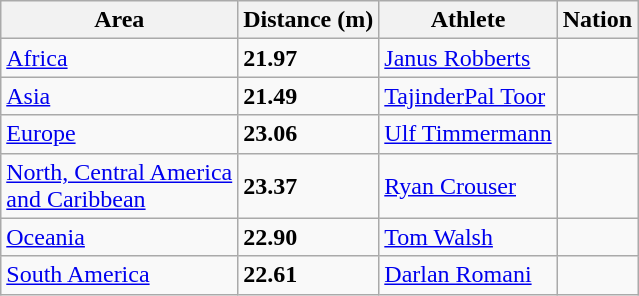<table class="wikitable">
<tr>
<th>Area</th>
<th>Distance (m)</th>
<th>Athlete</th>
<th>Nation</th>
</tr>
<tr>
<td><a href='#'>Africa</a> </td>
<td><strong>21.97</strong></td>
<td><a href='#'>Janus Robberts</a></td>
<td></td>
</tr>
<tr>
<td><a href='#'>Asia</a> </td>
<td><strong>21.49</strong></td>
<td><a href='#'>TajinderPal Toor</a></td>
<td></td>
</tr>
<tr>
<td><a href='#'>Europe</a> </td>
<td><strong>23.06</strong></td>
<td><a href='#'>Ulf Timmermann</a></td>
<td></td>
</tr>
<tr>
<td><a href='#'>North, Central America<br> and Caribbean</a> </td>
<td><strong>23.37</strong> </td>
<td><a href='#'>Ryan Crouser</a></td>
<td></td>
</tr>
<tr>
<td><a href='#'>Oceania</a> </td>
<td><strong>22.90</strong></td>
<td><a href='#'>Tom Walsh</a></td>
<td></td>
</tr>
<tr>
<td><a href='#'>South America</a> </td>
<td><strong>22.61</strong></td>
<td><a href='#'>Darlan Romani</a></td>
<td></td>
</tr>
</table>
